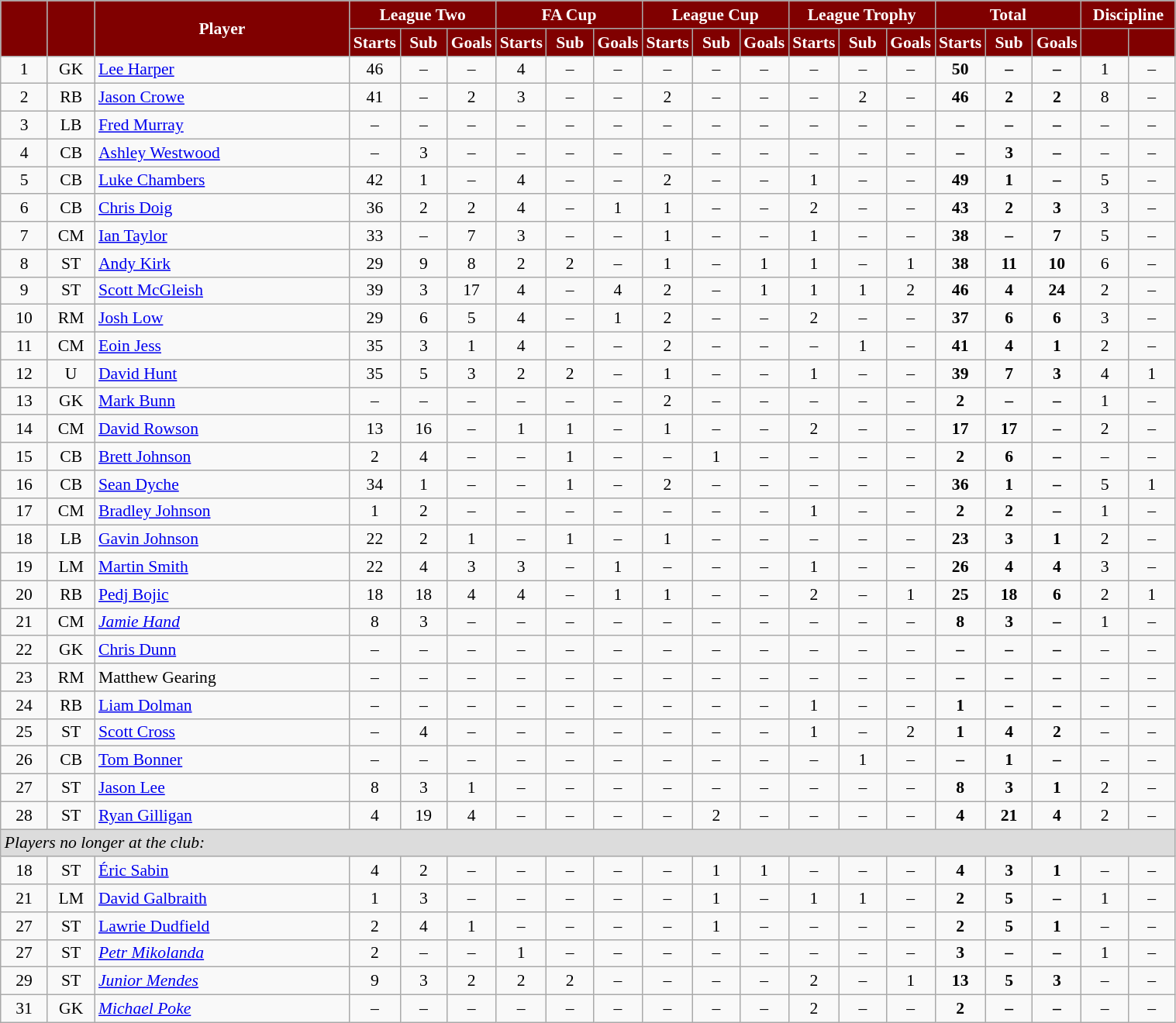<table class="wikitable"  style="text-align:center; font-size:90%; width:80%;">
<tr>
<th rowspan="2" style="background:maroon; color:white;  width: 4%"></th>
<th rowspan="2" style="background:maroon; color:white;  width: 4%"></th>
<th rowspan="2" style="background:maroon; color:white; ">Player</th>
<th colspan="3" style="background:maroon; color:white; ">League Two</th>
<th colspan="3" style="background:maroon; color:white; ">FA Cup</th>
<th colspan="3" style="background:maroon; color:white; ">League Cup</th>
<th colspan="3" style="background:maroon; color:white; ">League Trophy</th>
<th colspan="3" style="background:maroon; color:white; ">Total</th>
<th colspan="2" style="background:maroon; color:white; ">Discipline</th>
</tr>
<tr>
<th style="background:maroon; color:white;  width: 4%;">Starts</th>
<th style="background:maroon; color:white;  width: 4%;">Sub</th>
<th style="background:maroon; color:white;  width: 4%;">Goals</th>
<th style="background:maroon; color:white;  width: 4%;">Starts</th>
<th style="background:maroon; color:white;  width: 4%;">Sub</th>
<th style="background:maroon; color:white;  width: 4%;">Goals</th>
<th style="background:maroon; color:white;  width: 4%;">Starts</th>
<th style="background:maroon; color:white;  width: 4%;">Sub</th>
<th style="background:maroon; color:white;  width: 4%;">Goals</th>
<th style="background:maroon; color:white;  width: 4%;">Starts</th>
<th style="background:maroon; color:white;  width: 4%;">Sub</th>
<th style="background:maroon; color:white;  width: 4%;">Goals</th>
<th style="background:maroon; color:white;  width: 4%;">Starts</th>
<th style="background:maroon; color:white;  width: 4%;">Sub</th>
<th style="background:maroon; color:white;  width: 4%;">Goals</th>
<th style="background:maroon; color:white;  width: 4%;"></th>
<th style="background:maroon; color:white;  width: 4%;"></th>
</tr>
<tr>
<td>1</td>
<td>GK</td>
<td style="text-align:left;"><a href='#'>Lee Harper</a></td>
<td>46</td>
<td>–</td>
<td>–</td>
<td>4</td>
<td>–</td>
<td>–</td>
<td>–</td>
<td>–</td>
<td>–</td>
<td>–</td>
<td>–</td>
<td>–</td>
<td><strong>50</strong></td>
<td><strong>–</strong></td>
<td><strong>–</strong></td>
<td>1</td>
<td>–</td>
</tr>
<tr>
<td>2</td>
<td>RB</td>
<td style="text-align:left;"><a href='#'>Jason Crowe</a></td>
<td>41</td>
<td>–</td>
<td>2</td>
<td>3</td>
<td>–</td>
<td>–</td>
<td>2</td>
<td>–</td>
<td>–</td>
<td>–</td>
<td>2</td>
<td>–</td>
<td><strong>46</strong></td>
<td><strong>2</strong></td>
<td><strong>2</strong></td>
<td>8</td>
<td>–</td>
</tr>
<tr>
<td>3</td>
<td>LB</td>
<td style="text-align:left;"><a href='#'>Fred Murray</a></td>
<td>–</td>
<td>–</td>
<td>–</td>
<td>–</td>
<td>–</td>
<td>–</td>
<td>–</td>
<td>–</td>
<td>–</td>
<td>–</td>
<td>–</td>
<td>–</td>
<td><strong>–</strong></td>
<td><strong>–</strong></td>
<td><strong>–</strong></td>
<td>–</td>
<td>–</td>
</tr>
<tr>
<td>4</td>
<td>CB</td>
<td style="text-align:left;"><a href='#'>Ashley Westwood</a></td>
<td>–</td>
<td>3</td>
<td>–</td>
<td>–</td>
<td>–</td>
<td>–</td>
<td>–</td>
<td>–</td>
<td>–</td>
<td>–</td>
<td>–</td>
<td>–</td>
<td><strong>–</strong></td>
<td><strong>3</strong></td>
<td><strong>–</strong></td>
<td>–</td>
<td>–</td>
</tr>
<tr>
<td>5</td>
<td>CB</td>
<td style="text-align:left;"><a href='#'>Luke Chambers</a></td>
<td>42</td>
<td>1</td>
<td>–</td>
<td>4</td>
<td>–</td>
<td>–</td>
<td>2</td>
<td>–</td>
<td>–</td>
<td>1</td>
<td>–</td>
<td>–</td>
<td><strong>49</strong></td>
<td><strong>1</strong></td>
<td><strong>–</strong></td>
<td>5</td>
<td>–</td>
</tr>
<tr>
<td>6</td>
<td>CB</td>
<td style="text-align:left;"><a href='#'>Chris Doig</a></td>
<td>36</td>
<td>2</td>
<td>2</td>
<td>4</td>
<td>–</td>
<td>1</td>
<td>1</td>
<td>–</td>
<td>–</td>
<td>2</td>
<td>–</td>
<td>–</td>
<td><strong>43</strong></td>
<td><strong>2</strong></td>
<td><strong>3</strong></td>
<td>3</td>
<td>–</td>
</tr>
<tr>
<td>7</td>
<td>CM</td>
<td style="text-align:left;"><a href='#'>Ian Taylor</a></td>
<td>33</td>
<td>–</td>
<td>7</td>
<td>3</td>
<td>–</td>
<td>–</td>
<td>1</td>
<td>–</td>
<td>–</td>
<td>1</td>
<td>–</td>
<td>–</td>
<td><strong>38</strong></td>
<td><strong>–</strong></td>
<td><strong>7</strong></td>
<td>5</td>
<td>–</td>
</tr>
<tr>
<td>8</td>
<td>ST</td>
<td style="text-align:left;"><a href='#'>Andy Kirk</a></td>
<td>29</td>
<td>9</td>
<td>8</td>
<td>2</td>
<td>2</td>
<td>–</td>
<td>1</td>
<td>–</td>
<td>1</td>
<td>1</td>
<td>–</td>
<td>1</td>
<td><strong>38</strong></td>
<td><strong>11</strong></td>
<td><strong>10</strong></td>
<td>6</td>
<td>–</td>
</tr>
<tr>
<td>9</td>
<td>ST</td>
<td style="text-align:left;"><a href='#'>Scott McGleish</a></td>
<td>39</td>
<td>3</td>
<td>17</td>
<td>4</td>
<td>–</td>
<td>4</td>
<td>2</td>
<td>–</td>
<td>1</td>
<td>1</td>
<td>1</td>
<td>2</td>
<td><strong>46</strong></td>
<td><strong>4</strong></td>
<td><strong>24</strong></td>
<td>2</td>
<td>–</td>
</tr>
<tr>
<td>10</td>
<td>RM</td>
<td style="text-align:left;"><a href='#'>Josh Low</a></td>
<td>29</td>
<td>6</td>
<td>5</td>
<td>4</td>
<td>–</td>
<td>1</td>
<td>2</td>
<td>–</td>
<td>–</td>
<td>2</td>
<td>–</td>
<td>–</td>
<td><strong>37</strong></td>
<td><strong>6</strong></td>
<td><strong>6</strong></td>
<td>3</td>
<td>–</td>
</tr>
<tr>
<td>11</td>
<td>CM</td>
<td style="text-align:left;"><a href='#'>Eoin Jess</a></td>
<td>35</td>
<td>3</td>
<td>1</td>
<td>4</td>
<td>–</td>
<td>–</td>
<td>2</td>
<td>–</td>
<td>–</td>
<td>–</td>
<td>1</td>
<td>–</td>
<td><strong>41</strong></td>
<td><strong>4</strong></td>
<td><strong>1</strong></td>
<td>2</td>
<td>–</td>
</tr>
<tr>
<td>12</td>
<td>U</td>
<td style="text-align:left;"><a href='#'>David Hunt</a></td>
<td>35</td>
<td>5</td>
<td>3</td>
<td>2</td>
<td>2</td>
<td>–</td>
<td>1</td>
<td>–</td>
<td>–</td>
<td>1</td>
<td>–</td>
<td>–</td>
<td><strong>39</strong></td>
<td><strong>7</strong></td>
<td><strong>3</strong></td>
<td>4</td>
<td>1</td>
</tr>
<tr>
<td>13</td>
<td>GK</td>
<td style="text-align:left;"><a href='#'>Mark Bunn</a></td>
<td>–</td>
<td>–</td>
<td>–</td>
<td>–</td>
<td>–</td>
<td>–</td>
<td>2</td>
<td>–</td>
<td>–</td>
<td>–</td>
<td>–</td>
<td>–</td>
<td><strong>2</strong></td>
<td><strong>–</strong></td>
<td><strong>–</strong></td>
<td>1</td>
<td>–</td>
</tr>
<tr>
<td>14</td>
<td>CM</td>
<td style="text-align:left;"><a href='#'>David Rowson</a></td>
<td>13</td>
<td>16</td>
<td>–</td>
<td>1</td>
<td>1</td>
<td>–</td>
<td>1</td>
<td>–</td>
<td>–</td>
<td>2</td>
<td>–</td>
<td>–</td>
<td><strong>17</strong></td>
<td><strong>17</strong></td>
<td><strong>–</strong></td>
<td>2</td>
<td>–</td>
</tr>
<tr>
<td>15</td>
<td>CB</td>
<td style="text-align:left;"><a href='#'>Brett Johnson</a></td>
<td>2</td>
<td>4</td>
<td>–</td>
<td>–</td>
<td>1</td>
<td>–</td>
<td>–</td>
<td>1</td>
<td>–</td>
<td>–</td>
<td>–</td>
<td>–</td>
<td><strong>2</strong></td>
<td><strong>6</strong></td>
<td><strong>–</strong></td>
<td>–</td>
<td>–</td>
</tr>
<tr>
<td>16</td>
<td>CB</td>
<td style="text-align:left;"><a href='#'>Sean Dyche</a></td>
<td>34</td>
<td>1</td>
<td>–</td>
<td>–</td>
<td>1</td>
<td>–</td>
<td>2</td>
<td>–</td>
<td>–</td>
<td>–</td>
<td>–</td>
<td>–</td>
<td><strong>36</strong></td>
<td><strong>1</strong></td>
<td><strong>–</strong></td>
<td>5</td>
<td>1</td>
</tr>
<tr>
<td>17</td>
<td>CM</td>
<td style="text-align:left;"><a href='#'>Bradley Johnson</a></td>
<td>1</td>
<td>2</td>
<td>–</td>
<td>–</td>
<td>–</td>
<td>–</td>
<td>–</td>
<td>–</td>
<td>–</td>
<td>1</td>
<td>–</td>
<td>–</td>
<td><strong>2</strong></td>
<td><strong>2</strong></td>
<td><strong>–</strong></td>
<td>1</td>
<td>–</td>
</tr>
<tr>
<td>18</td>
<td>LB</td>
<td style="text-align:left;"><a href='#'>Gavin Johnson</a></td>
<td>22</td>
<td>2</td>
<td>1</td>
<td>–</td>
<td>1</td>
<td>–</td>
<td>1</td>
<td>–</td>
<td>–</td>
<td>–</td>
<td>–</td>
<td>–</td>
<td><strong>23</strong></td>
<td><strong>3</strong></td>
<td><strong>1</strong></td>
<td>2</td>
<td>–</td>
</tr>
<tr>
<td>19</td>
<td>LM</td>
<td style="text-align:left;"><a href='#'>Martin Smith</a></td>
<td>22</td>
<td>4</td>
<td>3</td>
<td>3</td>
<td>–</td>
<td>1</td>
<td>–</td>
<td>–</td>
<td>–</td>
<td>1</td>
<td>–</td>
<td>–</td>
<td><strong>26</strong></td>
<td><strong>4</strong></td>
<td><strong>4</strong></td>
<td>3</td>
<td>–</td>
</tr>
<tr>
<td>20</td>
<td>RB</td>
<td style="text-align:left;"><a href='#'>Pedj Bojic</a></td>
<td>18</td>
<td>18</td>
<td>4</td>
<td>4</td>
<td>–</td>
<td>1</td>
<td>1</td>
<td>–</td>
<td>–</td>
<td>2</td>
<td>–</td>
<td>1</td>
<td><strong>25</strong></td>
<td><strong>18</strong></td>
<td><strong>6</strong></td>
<td>2</td>
<td>1</td>
</tr>
<tr>
<td>21</td>
<td>CM</td>
<td style="text-align:left;"><em><a href='#'>Jamie Hand</a></em></td>
<td>8</td>
<td>3</td>
<td>–</td>
<td>–</td>
<td>–</td>
<td>–</td>
<td>–</td>
<td>–</td>
<td>–</td>
<td>–</td>
<td>–</td>
<td>–</td>
<td><strong>8</strong></td>
<td><strong>3</strong></td>
<td><strong>–</strong></td>
<td>1</td>
<td>–</td>
</tr>
<tr>
<td>22</td>
<td>GK</td>
<td style="text-align:left;"><a href='#'>Chris Dunn</a></td>
<td>–</td>
<td>–</td>
<td>–</td>
<td>–</td>
<td>–</td>
<td>–</td>
<td>–</td>
<td>–</td>
<td>–</td>
<td>–</td>
<td>–</td>
<td>–</td>
<td><strong>–</strong></td>
<td><strong>–</strong></td>
<td><strong>–</strong></td>
<td>–</td>
<td>–</td>
</tr>
<tr>
<td>23</td>
<td>RM</td>
<td style="text-align:left;">Matthew Gearing</td>
<td>–</td>
<td>–</td>
<td>–</td>
<td>–</td>
<td>–</td>
<td>–</td>
<td>–</td>
<td>–</td>
<td>–</td>
<td>–</td>
<td>–</td>
<td>–</td>
<td><strong>–</strong></td>
<td><strong>–</strong></td>
<td><strong>–</strong></td>
<td>–</td>
<td>–</td>
</tr>
<tr>
<td>24</td>
<td>RB</td>
<td style="text-align:left;"><a href='#'>Liam Dolman</a></td>
<td>–</td>
<td>–</td>
<td>–</td>
<td>–</td>
<td>–</td>
<td>–</td>
<td>–</td>
<td>–</td>
<td>–</td>
<td>1</td>
<td>–</td>
<td>–</td>
<td><strong>1</strong></td>
<td><strong>–</strong></td>
<td><strong>–</strong></td>
<td>–</td>
<td>–</td>
</tr>
<tr>
<td>25</td>
<td>ST</td>
<td style="text-align:left;"><a href='#'>Scott Cross</a></td>
<td>–</td>
<td>4</td>
<td>–</td>
<td>–</td>
<td>–</td>
<td>–</td>
<td>–</td>
<td>–</td>
<td>–</td>
<td>1</td>
<td>–</td>
<td>2</td>
<td><strong>1</strong></td>
<td><strong>4</strong></td>
<td><strong>2</strong></td>
<td>–</td>
<td>–</td>
</tr>
<tr>
<td>26</td>
<td>CB</td>
<td style="text-align:left;"><a href='#'>Tom Bonner</a></td>
<td>–</td>
<td>–</td>
<td>–</td>
<td>–</td>
<td>–</td>
<td>–</td>
<td>–</td>
<td>–</td>
<td>–</td>
<td>–</td>
<td>1</td>
<td>–</td>
<td><strong>–</strong></td>
<td><strong>1</strong></td>
<td><strong>–</strong></td>
<td>–</td>
<td>–</td>
</tr>
<tr>
<td>27</td>
<td>ST</td>
<td style="text-align:left;"><a href='#'>Jason Lee</a></td>
<td>8</td>
<td>3</td>
<td>1</td>
<td>–</td>
<td>–</td>
<td>–</td>
<td>–</td>
<td>–</td>
<td>–</td>
<td>–</td>
<td>–</td>
<td>–</td>
<td><strong>8</strong></td>
<td><strong>3</strong></td>
<td><strong>1</strong></td>
<td>2</td>
<td>–</td>
</tr>
<tr>
<td>28</td>
<td>ST</td>
<td style="text-align:left;"><a href='#'>Ryan Gilligan</a></td>
<td>4</td>
<td>19</td>
<td>4</td>
<td>–</td>
<td>–</td>
<td>–</td>
<td>–</td>
<td>2</td>
<td>–</td>
<td>–</td>
<td>–</td>
<td>–</td>
<td><strong>4</strong></td>
<td><strong>21</strong></td>
<td><strong>4</strong></td>
<td>2</td>
<td>–</td>
</tr>
<tr>
<td colspan="20" style="background:#dcdcdc; text-align:left;"><em>Players no longer at the club:</em></td>
</tr>
<tr>
<td>18</td>
<td>ST</td>
<td style="text-align:left;"><a href='#'>Éric Sabin</a></td>
<td>4</td>
<td>2</td>
<td>–</td>
<td>–</td>
<td>–</td>
<td>–</td>
<td>–</td>
<td>1</td>
<td>1</td>
<td>–</td>
<td>–</td>
<td>–</td>
<td><strong>4</strong></td>
<td><strong>3</strong></td>
<td><strong>1</strong></td>
<td>–</td>
<td>–</td>
</tr>
<tr>
<td>21</td>
<td>LM</td>
<td style="text-align:left;"><a href='#'>David Galbraith</a></td>
<td>1</td>
<td>3</td>
<td>–</td>
<td>–</td>
<td>–</td>
<td>–</td>
<td>–</td>
<td>1</td>
<td>–</td>
<td>1</td>
<td>1</td>
<td>–</td>
<td><strong>2</strong></td>
<td><strong>5</strong></td>
<td><strong>–</strong></td>
<td>1</td>
<td>–</td>
</tr>
<tr>
<td>27</td>
<td>ST</td>
<td style="text-align:left;"><a href='#'>Lawrie Dudfield</a></td>
<td>2</td>
<td>4</td>
<td>1</td>
<td>–</td>
<td>–</td>
<td>–</td>
<td>–</td>
<td>1</td>
<td>–</td>
<td>–</td>
<td>–</td>
<td>–</td>
<td><strong>2</strong></td>
<td><strong>5</strong></td>
<td><strong>1</strong></td>
<td>–</td>
<td>–</td>
</tr>
<tr>
<td>27</td>
<td>ST</td>
<td style="text-align:left;"><em><a href='#'>Petr Mikolanda</a></em></td>
<td>2</td>
<td>–</td>
<td>–</td>
<td>1</td>
<td>–</td>
<td>–</td>
<td>–</td>
<td>–</td>
<td>–</td>
<td>–</td>
<td>–</td>
<td>–</td>
<td><strong>3</strong></td>
<td><strong>–</strong></td>
<td><strong>–</strong></td>
<td>1</td>
<td>–</td>
</tr>
<tr>
<td>29</td>
<td>ST</td>
<td style="text-align:left;"><em><a href='#'>Junior Mendes</a></em></td>
<td>9</td>
<td>3</td>
<td>2</td>
<td>2</td>
<td>2</td>
<td>–</td>
<td>–</td>
<td>–</td>
<td>–</td>
<td>2</td>
<td>–</td>
<td>1</td>
<td><strong>13</strong></td>
<td><strong>5</strong></td>
<td><strong>3</strong></td>
<td>–</td>
<td>–</td>
</tr>
<tr>
<td>31</td>
<td>GK</td>
<td style="text-align:left;"><em><a href='#'>Michael Poke</a></em></td>
<td>–</td>
<td>–</td>
<td>–</td>
<td>–</td>
<td>–</td>
<td>–</td>
<td>–</td>
<td>–</td>
<td>–</td>
<td>2</td>
<td>–</td>
<td>–</td>
<td><strong>2</strong></td>
<td><strong>–</strong></td>
<td><strong>–</strong></td>
<td>–</td>
<td>–</td>
</tr>
</table>
